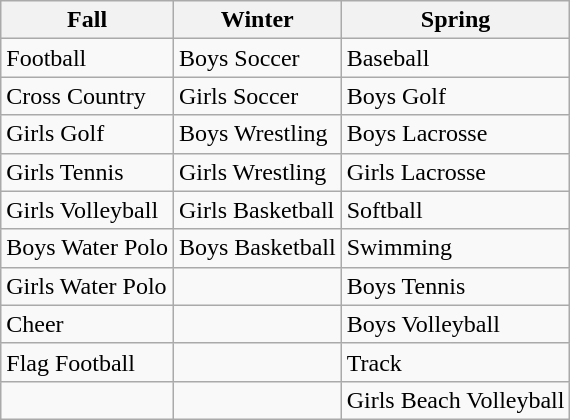<table class="wikitable">
<tr>
<th>Fall</th>
<th>Winter</th>
<th>Spring</th>
</tr>
<tr>
<td>Football</td>
<td>Boys Soccer</td>
<td>Baseball</td>
</tr>
<tr>
<td>Cross Country</td>
<td>Girls Soccer</td>
<td>Boys Golf</td>
</tr>
<tr>
<td>Girls Golf</td>
<td>Boys Wrestling</td>
<td>Boys Lacrosse</td>
</tr>
<tr>
<td>Girls Tennis</td>
<td>Girls Wrestling</td>
<td>Girls Lacrosse</td>
</tr>
<tr>
<td>Girls Volleyball</td>
<td>Girls Basketball</td>
<td>Softball</td>
</tr>
<tr>
<td>Boys Water Polo</td>
<td>Boys Basketball</td>
<td>Swimming</td>
</tr>
<tr>
<td>Girls Water Polo</td>
<td></td>
<td>Boys Tennis</td>
</tr>
<tr>
<td>Cheer</td>
<td></td>
<td>Boys Volleyball</td>
</tr>
<tr>
<td>Flag Football</td>
<td></td>
<td>Track</td>
</tr>
<tr>
<td></td>
<td></td>
<td>Girls Beach Volleyball</td>
</tr>
</table>
